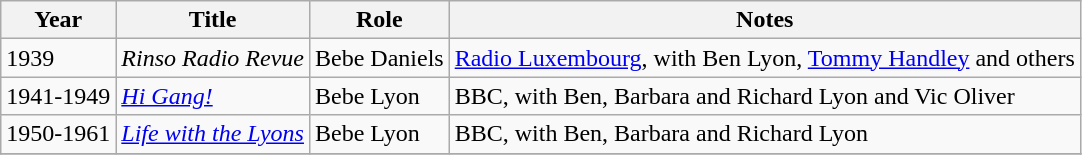<table class="wikitable sortable">
<tr>
<th>Year</th>
<th>Title</th>
<th>Role</th>
<th class="unsortable">Notes</th>
</tr>
<tr>
<td>1939</td>
<td><em>Rinso Radio Revue</em></td>
<td>Bebe Daniels</td>
<td><a href='#'>Radio Luxembourg</a>, with Ben Lyon, <a href='#'>Tommy Handley</a> and others</td>
</tr>
<tr>
<td>1941-1949</td>
<td><em><a href='#'>Hi Gang!</a></em></td>
<td>Bebe Lyon</td>
<td>BBC, with Ben, Barbara and Richard Lyon and Vic Oliver</td>
</tr>
<tr>
<td>1950-1961</td>
<td><em><a href='#'>Life with the Lyons</a></em></td>
<td>Bebe Lyon</td>
<td>BBC, with Ben, Barbara and Richard Lyon</td>
</tr>
<tr>
</tr>
</table>
